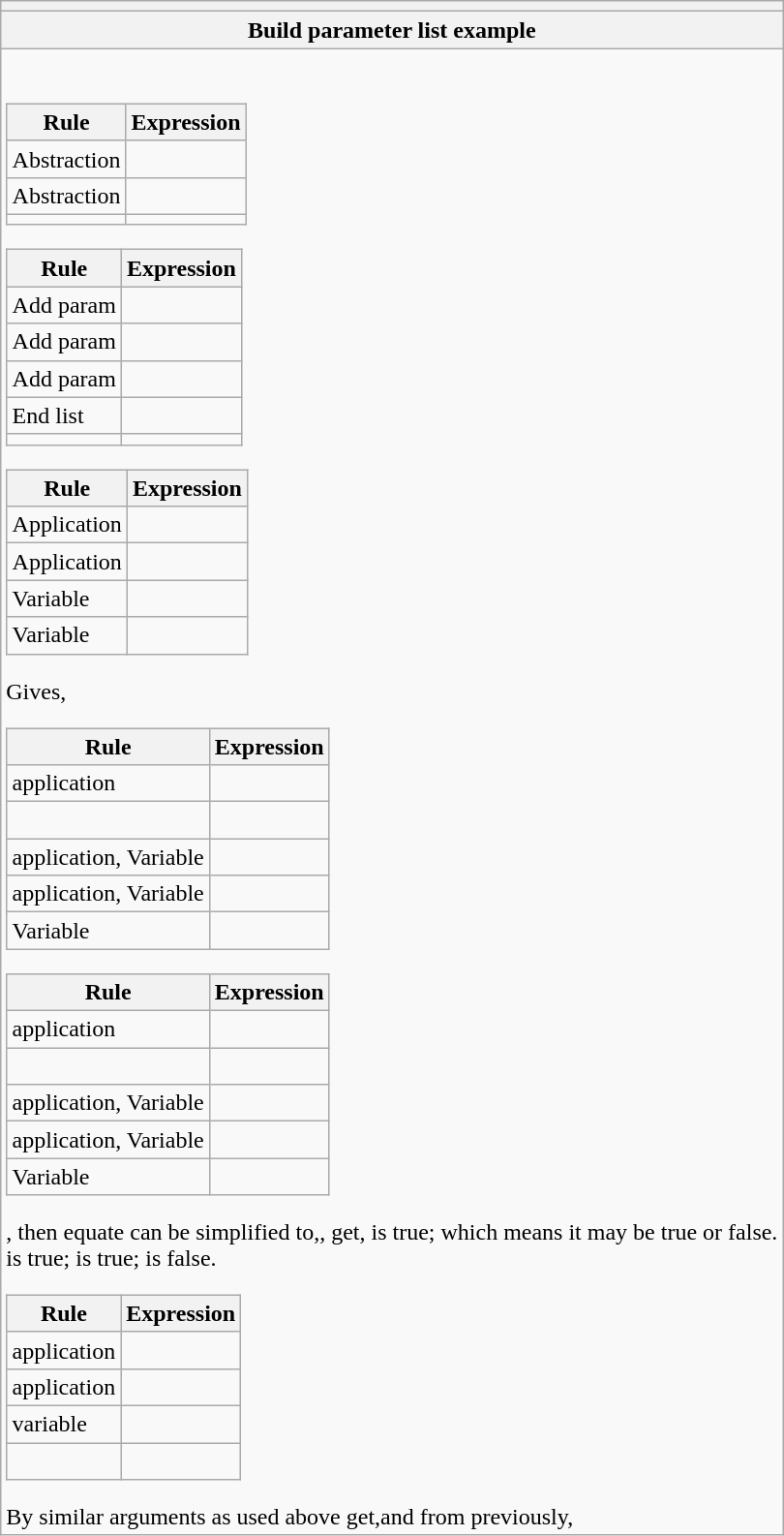<table class="wikitable mw-collapsible mw-collapsed">
<tr>
<th></th>
</tr>
<tr>
<th>Build parameter list example</th>
</tr>
<tr>
<td><br><table class="wikitable mw-collapsible mw-collapsed">
<tr>
<th>Rule</th>
<th>Expression</th>
</tr>
<tr>
<td>Abstraction</td>
<td></td>
</tr>
<tr>
<td>Abstraction</td>
<td></td>
</tr>
<tr>
<td></td>
<td></td>
</tr>
</table>
<table class="wikitable mw-collapsible mw-collapsed">
<tr>
<th>Rule</th>
<th>Expression</th>
</tr>
<tr>
<td>Add param</td>
<td><br></td>
</tr>
<tr>
<td>Add param</td>
<td><br></td>
</tr>
<tr>
<td>Add param</td>
<td><br></td>
</tr>
<tr>
<td>End list</td>
<td></td>
</tr>
<tr>
<td></td>
<td></td>
</tr>
</table>
<table class="wikitable mw-collapsible mw-collapsed">
<tr>
<th>Rule</th>
<th>Expression</th>
</tr>
<tr>
<td>Application</td>
<td></td>
</tr>
<tr>
<td>Application</td>
<td><br></td>
</tr>
<tr>
<td>Variable</td>
<td><br></td>
</tr>
<tr>
<td>Variable</td>
<td><br></td>
</tr>
</table>
Gives,<table class="wikitable mw-collapsible mw-collapsed">
<tr>
<th>Rule</th>
<th>Expression</th>
</tr>
<tr>
<td>application</td>
<td><br></td>
</tr>
<tr>
<td></td>
<td><br></td>
</tr>
<tr>
<td>application, Variable</td>
<td><br></td>
</tr>
<tr>
<td>application, Variable</td>
<td><br></td>
</tr>
<tr>
<td>Variable</td>
<td><br></td>
</tr>
</table>
<table class="wikitable mw-collapsible mw-collapsed">
<tr>
<th>Rule</th>
<th>Expression</th>
</tr>
<tr>
<td>application</td>
<td><br></td>
</tr>
<tr>
<td></td>
<td><br></td>
</tr>
<tr>
<td>application, Variable</td>
<td><br></td>
</tr>
<tr>
<td>application, Variable</td>
<td><br></td>
</tr>
<tr>
<td>Variable</td>
<td><br></td>
</tr>
</table>
, then equate can be simplified to,, get, is true; which means it may be true or false.<br> is true; is true; is false.<br><table class="wikitable mw-collapsible mw-collapsed">
<tr>
<th>Rule</th>
<th>Expression</th>
</tr>
<tr>
<td>application</td>
<td></td>
</tr>
<tr>
<td>application</td>
<td><br></td>
</tr>
<tr>
<td>variable</td>
<td><br></td>
</tr>
<tr>
<td></td>
<td><br></td>
</tr>
</table>
By similar arguments as used above get,and from previously,</td>
</tr>
</table>
